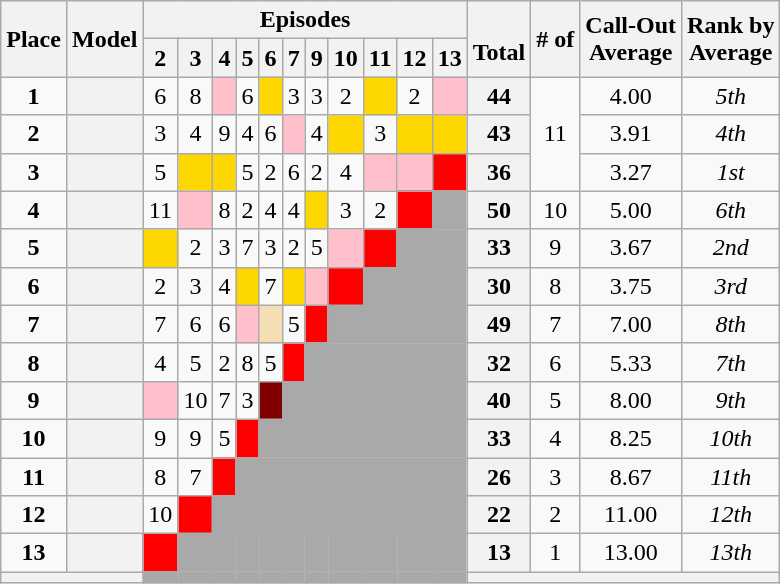<table class="wikitable" style="text-align:center">
<tr>
<th rowspan=2>Place</th>
<th rowspan=2>Model</th>
<th colspan="11">Episodes</th>
<th rowspan=2><br>Total</th>
<th rowspan=2># of<br></th>
<th rowspan=2>Call-Out<br>Average</th>
<th rowspan=2>Rank by<br>Average</th>
</tr>
<tr>
<th>2</th>
<th>3</th>
<th>4</th>
<th>5</th>
<th>6</th>
<th>7</th>
<th>9</th>
<th>10</th>
<th>11</th>
<th>12</th>
<th>13</th>
</tr>
<tr>
<td><strong>1</strong></td>
<th><strong></strong></th>
<td>6</td>
<td>8</td>
<td style="background:pink;"></td>
<td>6</td>
<td style="background:gold;"></td>
<td>3</td>
<td>3</td>
<td>2</td>
<td style="background:gold;"></td>
<td>2</td>
<td style="background:pink;"></td>
<th><strong>44</strong></th>
<td rowspan=3>11</td>
<td>4.00</td>
<td><em>5th</em></td>
</tr>
<tr>
<td><strong>2</strong></td>
<th><strong></strong></th>
<td>3</td>
<td>4</td>
<td>9</td>
<td>4</td>
<td>6</td>
<td style="background:pink;"></td>
<td>4</td>
<td style="background:gold;"></td>
<td>3</td>
<td style="background:gold;"></td>
<td style="background:gold;"></td>
<th><strong>43</strong></th>
<td>3.91</td>
<td><em>4th</em></td>
</tr>
<tr>
<td><strong>3</strong></td>
<th><strong></strong></th>
<td>5</td>
<td style="background:gold;"></td>
<td style="background:gold;"></td>
<td>5</td>
<td>2</td>
<td>6</td>
<td>2</td>
<td>4</td>
<td style="background:pink;"></td>
<td style="background:pink;"></td>
<td style="background:red;"></td>
<th><strong>36</strong></th>
<td>3.27</td>
<td><em>1st</em></td>
</tr>
<tr>
<td><strong>4</strong></td>
<th><strong></strong></th>
<td>11</td>
<td style="background:pink;"></td>
<td>8</td>
<td>2</td>
<td>4</td>
<td>4</td>
<td style="background:gold;"></td>
<td>3</td>
<td>2</td>
<td style="background:red;"></td>
<td style="background:darkgrey;" colspan="1"></td>
<th><strong>50</strong></th>
<td>10</td>
<td>5.00</td>
<td><em>6th</em></td>
</tr>
<tr>
<td><strong>5</strong></td>
<th><strong></strong></th>
<td style="background:gold;"></td>
<td>2</td>
<td>3</td>
<td>7</td>
<td>3</td>
<td>2</td>
<td>5</td>
<td style="background:pink;"></td>
<td style="background:red;"></td>
<td style="background:darkgrey;" colspan="2"></td>
<th><strong>33</strong></th>
<td>9</td>
<td>3.67</td>
<td><em>2nd</em></td>
</tr>
<tr>
<td><strong>6</strong></td>
<th><strong></strong></th>
<td>2</td>
<td>3</td>
<td>4</td>
<td style="background:gold;"></td>
<td>7</td>
<td style="background:gold;"></td>
<td style="background:pink;"></td>
<td style="background:red;"></td>
<td style="background:darkgrey;" colspan="3"></td>
<th><strong>30</strong></th>
<td>8</td>
<td>3.75</td>
<td><em>3rd</em></td>
</tr>
<tr>
<td><strong>7</strong></td>
<th><strong></strong></th>
<td>7</td>
<td>6</td>
<td>6</td>
<td style="background:pink;"></td>
<td style="background:wheat;"></td>
<td>5</td>
<td style="background:red;"></td>
<td style="background:darkgrey;" colspan="4"></td>
<th><strong>49</strong></th>
<td>7</td>
<td>7.00</td>
<td><em>8th</em></td>
</tr>
<tr>
<td><strong>8</strong></td>
<th><strong></strong></th>
<td>4</td>
<td>5</td>
<td>2</td>
<td>8</td>
<td>5</td>
<td style="background:red;"></td>
<td style="background:darkgrey;" colspan="5"></td>
<th><strong>32</strong></th>
<td>6</td>
<td>5.33</td>
<td><em>7th</em></td>
</tr>
<tr>
<td><strong>9</strong></td>
<th><strong></strong></th>
<td style="background:pink;"></td>
<td>10</td>
<td>7</td>
<td>3</td>
<td style="background:maroon;"></td>
<td style="background:darkgrey;" colspan="6"></td>
<th><strong>40</strong></th>
<td>5</td>
<td>8.00</td>
<td><em>9th</em></td>
</tr>
<tr>
<td><strong>10</strong></td>
<th><strong></strong></th>
<td>9</td>
<td>9</td>
<td>5</td>
<td style="background:red;"></td>
<td style="background:darkgrey;" colspan="7"></td>
<th><strong>33</strong></th>
<td>4</td>
<td>8.25</td>
<td><em>10th</em></td>
</tr>
<tr>
<td><strong>11</strong></td>
<th><strong></strong></th>
<td>8</td>
<td>7</td>
<td style="background:red;"></td>
<td style="background:darkgrey;" colspan="8"></td>
<th><strong>26</strong></th>
<td>3</td>
<td>8.67</td>
<td><em>11th</em></td>
</tr>
<tr>
<td><strong>12</strong></td>
<th><strong></strong></th>
<td>10</td>
<td style="background:red;"></td>
<td style="background:darkgrey;" colspan="9"></td>
<th><strong>22</strong></th>
<td>2</td>
<td>11.00</td>
<td><em>12th</em></td>
</tr>
<tr>
<td><strong>13</strong></td>
<th><strong></strong></th>
<td style="background:red;"></td>
<td style="background:darkgrey;" colspan="1"></td>
<td style="background:darkgrey;" colspan="1"></td>
<td style="background:darkgrey;" colspan="1"></td>
<td style="background:darkgrey;" colspan="1"></td>
<td style="background:darkgrey;" colspan="1"></td>
<td style="background:darkgrey;" colspan="1"></td>
<td style="background:darkgrey;" colspan="1"></td>
<td style="background:darkgrey;" colspan="1"></td>
<td style="background:darkgrey;" colspan="1"></td>
<td style="background:darkgrey;" colspan="1"></td>
<th><strong>13</strong></th>
<td>1</td>
<td>13.00</td>
<td><em>13th</em></td>
</tr>
<tr>
<th colspan=2></th>
<td style="background:darkgrey;" colspan="1"></td>
<td style="background:darkgrey;" colspan="1"></td>
<td style="background:darkgrey;" colspan="1"></td>
<td style="background:darkgrey;" colspan="1"></td>
<td style="background:darkgrey;" colspan="1"></td>
<td style="background:darkgrey;" colspan="1"></td>
<td style="background:darkgrey;" colspan="1"></td>
<td style="background:darkgrey;" colspan="1"></td>
<td style="background:darkgrey;" colspan="1"></td>
<td style="background:darkgrey;" colspan="1"></td>
<td style="background:darkgrey;" colspan="1"></td>
<th colspan=4></th>
</tr>
</table>
